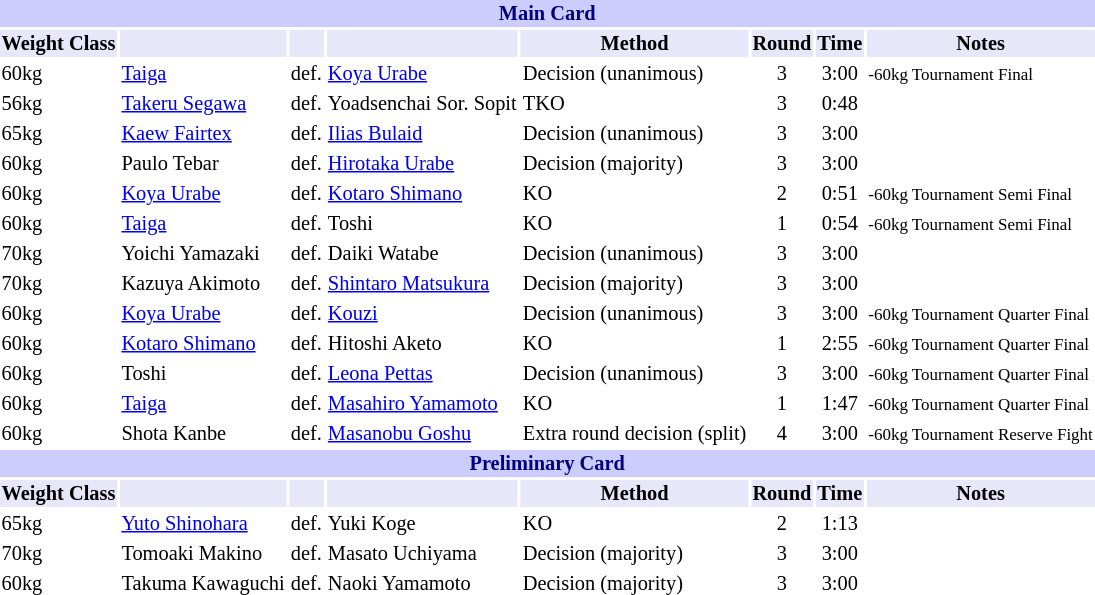<table class="toccolours" style="font-size: 85%;">
<tr>
<th colspan="8" style="background-color: #ccf; color: #000080; text-align: center;"><strong>Main Card</strong></th>
</tr>
<tr>
<th colspan="1" style="background-color: #E6E8FA; color: #000000; text-align: center;">Weight Class</th>
<th colspan="1" style="background-color: #E6E8FA; color: #000000; text-align: center;"></th>
<th colspan="1" style="background-color: #E6E8FA; color: #000000; text-align: center;"></th>
<th colspan="1" style="background-color: #E6E8FA; color: #000000; text-align: center;"></th>
<th colspan="1" style="background-color: #E6E8FA; color: #000000; text-align: center;">Method</th>
<th colspan="1" style="background-color: #E6E8FA; color: #000000; text-align: center;">Round</th>
<th colspan="1" style="background-color: #E6E8FA; color: #000000; text-align: center;">Time</th>
<th colspan="1" style="background-color: #E6E8FA; color: #000000; text-align: center;">Notes</th>
</tr>
<tr>
<td>60kg</td>
<td> <a href='#'>Taiga</a></td>
<td align=center>def.</td>
<td> <a href='#'>Koya Urabe</a></td>
<td>Decision (unanimous)</td>
<td align=center>3</td>
<td align=center>3:00</td>
<td><small>-60kg Tournament Final</small></td>
</tr>
<tr>
<td>56kg</td>
<td> <a href='#'>Takeru Segawa</a></td>
<td align=center>def.</td>
<td> Yoadsenchai Sor. Sopit</td>
<td>TKO</td>
<td align=center>3</td>
<td align=center>0:48</td>
<td></td>
</tr>
<tr>
<td>65kg</td>
<td> <a href='#'>Kaew Fairtex</a></td>
<td align=center>def.</td>
<td> <a href='#'>Ilias Bulaid</a></td>
<td>Decision (unanimous)</td>
<td align=center>3</td>
<td align=center>3:00</td>
<td></td>
</tr>
<tr>
<td>60kg</td>
<td> Paulo Tebar</td>
<td align=center>def.</td>
<td> <a href='#'>Hirotaka Urabe</a></td>
<td>Decision (majority)</td>
<td align=center>3</td>
<td align=center>3:00</td>
<td></td>
</tr>
<tr>
<td>60kg</td>
<td> <a href='#'>Koya Urabe</a></td>
<td align=center>def.</td>
<td> <a href='#'>Kotaro Shimano</a></td>
<td>KO</td>
<td align=center>2</td>
<td align=center>0:51</td>
<td><small>-60kg Tournament Semi Final</small></td>
</tr>
<tr>
<td>60kg</td>
<td> <a href='#'>Taiga</a></td>
<td align=center>def.</td>
<td> Toshi</td>
<td>KO</td>
<td align=center>1</td>
<td align=center>0:54</td>
<td><small>-60kg Tournament Semi Final</small></td>
</tr>
<tr>
<td>70kg</td>
<td> Yoichi Yamazaki</td>
<td align=center>def.</td>
<td> Daiki Watabe</td>
<td>Decision (unanimous)</td>
<td align=center>3</td>
<td align=center>3:00</td>
<td></td>
</tr>
<tr>
<td>70kg</td>
<td> Kazuya Akimoto</td>
<td align=center>def.</td>
<td> <a href='#'>Shintaro Matsukura</a></td>
<td>Decision (majority)</td>
<td align=center>3</td>
<td align=center>3:00</td>
<td></td>
</tr>
<tr>
<td>60kg</td>
<td> <a href='#'>Koya Urabe</a></td>
<td align=center>def.</td>
<td> <a href='#'>Kouzi</a></td>
<td>Decision (unanimous)</td>
<td align=center>3</td>
<td align=center>3:00</td>
<td><small>-60kg Tournament Quarter Final</small></td>
</tr>
<tr>
<td>60kg</td>
<td> <a href='#'>Kotaro Shimano</a></td>
<td align=center>def.</td>
<td> Hitoshi Aketo</td>
<td>KO</td>
<td align=center>1</td>
<td align=center>2:55</td>
<td><small>-60kg Tournament Quarter Final</small></td>
</tr>
<tr>
<td>60kg</td>
<td> Toshi</td>
<td align=center>def.</td>
<td> <a href='#'>Leona Pettas</a></td>
<td>Decision (unanimous)</td>
<td align=center>3</td>
<td align=center>3:00</td>
<td><small>-60kg Tournament Quarter Final</small></td>
</tr>
<tr>
<td>60kg</td>
<td> <a href='#'>Taiga</a></td>
<td align=center>def.</td>
<td> <a href='#'>Masahiro Yamamoto</a></td>
<td>KO</td>
<td align=center>1</td>
<td align=center>1:47</td>
<td><small>-60kg Tournament Quarter Final</small></td>
</tr>
<tr>
<td>60kg</td>
<td> Shota Kanbe</td>
<td align=center>def.</td>
<td> <a href='#'>Masanobu Goshu</a></td>
<td>Extra round decision (split)</td>
<td align=center>4</td>
<td align=center>3:00</td>
<td><small>-60kg Tournament Reserve Fight</small></td>
</tr>
<tr>
<th colspan="8" style="background-color: #ccf; color: #000080; text-align: center;"><strong>Preliminary Card</strong></th>
</tr>
<tr>
<th colspan="1" style="background-color: #E6E8FA; color: #000000; text-align: center;">Weight Class</th>
<th colspan="1" style="background-color: #E6E8FA; color: #000000; text-align: center;"></th>
<th colspan="1" style="background-color: #E6E8FA; color: #000000; text-align: center;"></th>
<th colspan="1" style="background-color: #E6E8FA; color: #000000; text-align: center;"></th>
<th colspan="1" style="background-color: #E6E8FA; color: #000000; text-align: center;">Method</th>
<th colspan="1" style="background-color: #E6E8FA; color: #000000; text-align: center;">Round</th>
<th colspan="1" style="background-color: #E6E8FA; color: #000000; text-align: center;">Time</th>
<th colspan="1" style="background-color: #E6E8FA; color: #000000; text-align: center;">Notes</th>
</tr>
<tr>
<td>65kg</td>
<td> <a href='#'>Yuto Shinohara</a></td>
<td align=center>def.</td>
<td> Yuki Koge</td>
<td>KO</td>
<td align=center>2</td>
<td align=center>1:13</td>
<td></td>
</tr>
<tr>
<td>70kg</td>
<td> Tomoaki Makino</td>
<td align=center>def.</td>
<td> Masato Uchiyama</td>
<td>Decision (majority)</td>
<td align=center>3</td>
<td align=center>3:00</td>
<td></td>
</tr>
<tr>
<td>60kg</td>
<td> Takuma Kawaguchi</td>
<td align=center>def.</td>
<td> Naoki Yamamoto</td>
<td>Decision (majority)</td>
<td align=center>3</td>
<td align=center>3:00</td>
<td></td>
</tr>
<tr>
</tr>
</table>
